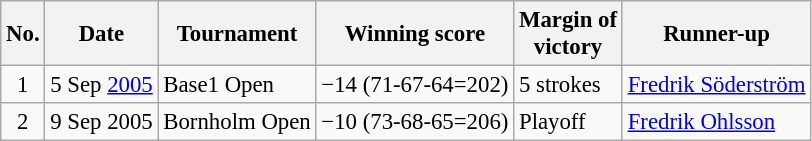<table class="wikitable" style="font-size:95%;">
<tr>
<th>No.</th>
<th>Date</th>
<th>Tournament</th>
<th>Winning score</th>
<th>Margin of<br>victory</th>
<th>Runner-up</th>
</tr>
<tr>
<td align=center>1</td>
<td align=right>5 Sep <a href='#'>2005</a></td>
<td>Base1 Open</td>
<td>−14 (71-67-64=202)</td>
<td>5 strokes</td>
<td> <a href='#'>Fredrik Söderström</a></td>
</tr>
<tr>
<td align=center>2</td>
<td align=right>9 Sep 2005</td>
<td>Bornholm Open</td>
<td>−10 (73-68-65=206)</td>
<td>Playoff</td>
<td> <a href='#'>Fredrik Ohlsson</a></td>
</tr>
</table>
